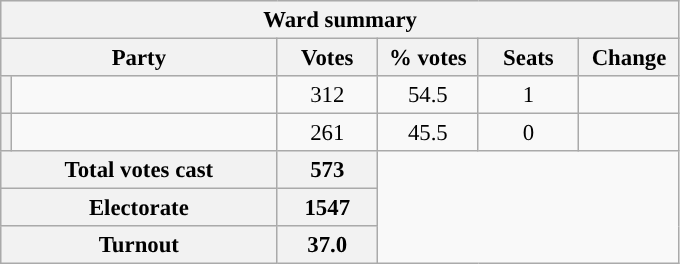<table class="wikitable" style="font-size: 95%;">
<tr style="background-color:#E9E9E9">
<th colspan="6">Ward summary</th>
</tr>
<tr style="background-color:#E9E9E9">
<th colspan="2">Party</th>
<th style="width: 60px">Votes</th>
<th style="width: 60px">% votes</th>
<th style="width: 60px">Seats</th>
<th style="width: 60px">Change</th>
</tr>
<tr>
<th style="background-color: "></th>
<td style="width: 170px"><a href='#'></a></td>
<td align="center">312</td>
<td align="center">54.5</td>
<td align="center">1</td>
<td align="center"></td>
</tr>
<tr>
<th style="background-color: "></th>
<td style="width: 170px"><a href='#'></a></td>
<td align="center">261</td>
<td align="center">45.5</td>
<td align="center">0</td>
<td align="center"></td>
</tr>
<tr style="background-color:#E9E9E9">
<th colspan="2">Total votes cast</th>
<th style="width: 60px">573</th>
</tr>
<tr style="background-color:#E9E9E9">
<th colspan="2">Electorate</th>
<th style="width: 60px">1547</th>
</tr>
<tr style="background-color:#E9E9E9">
<th colspan="2">Turnout</th>
<th style="width: 60px">37.0</th>
</tr>
</table>
